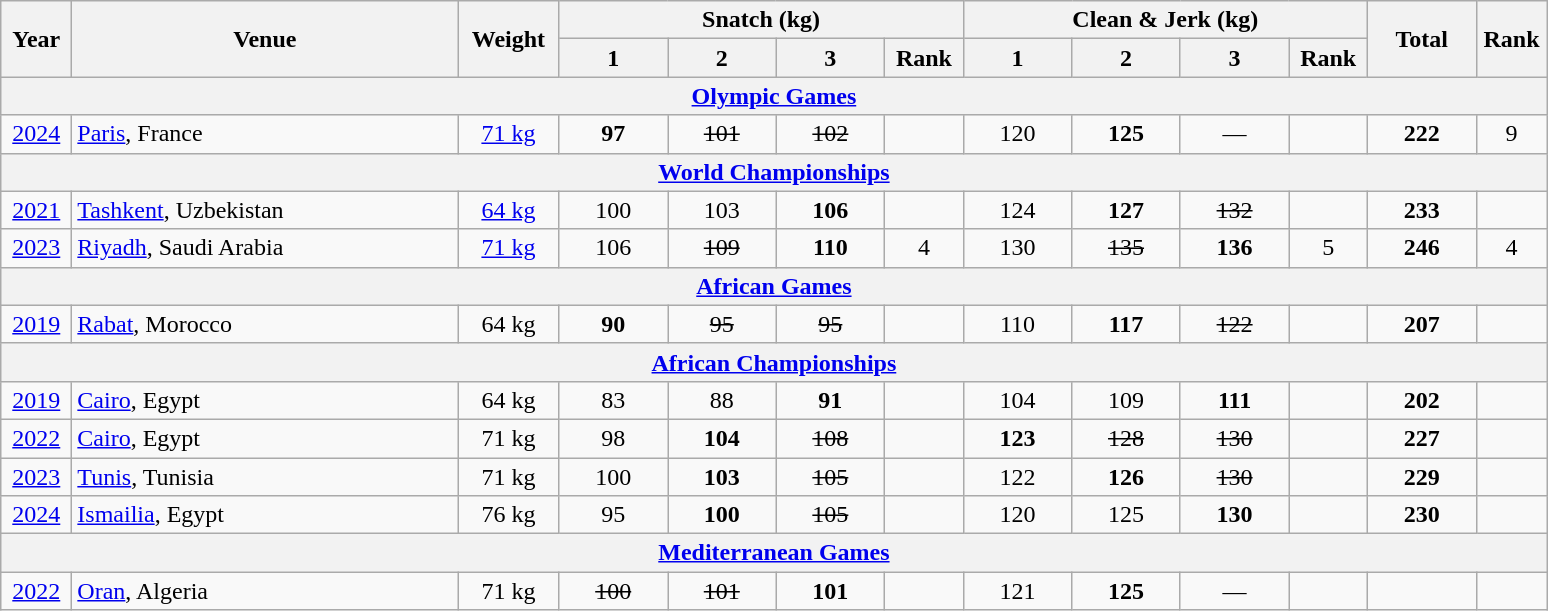<table class = "wikitable" style="text-align:center;">
<tr>
<th rowspan=2 width=40>Year</th>
<th rowspan=2 width=250>Venue</th>
<th rowspan=2 width=60>Weight</th>
<th colspan=4>Snatch (kg)</th>
<th colspan=4>Clean & Jerk (kg)</th>
<th rowspan=2 width=65>Total</th>
<th rowspan=2 width=40>Rank</th>
</tr>
<tr>
<th width=65>1</th>
<th width=65>2</th>
<th width=65>3</th>
<th width=45>Rank</th>
<th width=65>1</th>
<th width=65>2</th>
<th width=65>3</th>
<th width=45>Rank</th>
</tr>
<tr>
<th colspan=13><a href='#'>Olympic Games</a></th>
</tr>
<tr>
<td><a href='#'>2024</a></td>
<td align=left><a href='#'>Paris</a>, France</td>
<td><a href='#'>71 kg</a></td>
<td><strong>97</strong></td>
<td><s>101</s></td>
<td><s>102</s></td>
<td></td>
<td>120</td>
<td><strong>125</strong></td>
<td>—</td>
<td></td>
<td><strong>222</strong></td>
<td>9</td>
</tr>
<tr>
<th colspan=13><a href='#'>World Championships</a></th>
</tr>
<tr>
<td><a href='#'>2021</a></td>
<td align=left><a href='#'>Tashkent</a>, Uzbekistan</td>
<td><a href='#'>64 kg</a></td>
<td>100</td>
<td>103</td>
<td><strong>106</strong></td>
<td></td>
<td>124</td>
<td><strong>127</strong></td>
<td><s>132</s></td>
<td></td>
<td><strong>233</strong></td>
<td></td>
</tr>
<tr>
<td><a href='#'>2023</a></td>
<td align=left><a href='#'>Riyadh</a>, Saudi Arabia</td>
<td><a href='#'>71 kg</a></td>
<td>106</td>
<td><s>109</s></td>
<td><strong>110</strong></td>
<td>4</td>
<td>130</td>
<td><s>135</s></td>
<td><strong>136</strong></td>
<td>5</td>
<td><strong>246</strong></td>
<td>4</td>
</tr>
<tr>
<th colspan=13><a href='#'>African Games</a></th>
</tr>
<tr>
<td><a href='#'>2019</a></td>
<td align=left><a href='#'>Rabat</a>, Morocco</td>
<td>64 kg</td>
<td><strong>90</strong></td>
<td><s>95</s></td>
<td><s>95</s></td>
<td></td>
<td>110</td>
<td><strong>117</strong></td>
<td><s>122</s></td>
<td></td>
<td><strong>207</strong></td>
<td></td>
</tr>
<tr>
<th colspan=13><a href='#'>African Championships</a></th>
</tr>
<tr>
<td><a href='#'>2019</a></td>
<td align=left><a href='#'>Cairo</a>, Egypt</td>
<td>64 kg</td>
<td>83</td>
<td>88</td>
<td><strong>91</strong></td>
<td></td>
<td>104</td>
<td>109</td>
<td><strong>111</strong></td>
<td></td>
<td><strong>202</strong></td>
<td></td>
</tr>
<tr>
<td><a href='#'>2022</a></td>
<td align=left><a href='#'>Cairo</a>, Egypt</td>
<td>71 kg</td>
<td>98</td>
<td><strong>104</strong></td>
<td><s>108</s></td>
<td></td>
<td><strong>123</strong></td>
<td><s>128</s></td>
<td><s>130</s></td>
<td></td>
<td><strong>227</strong></td>
<td></td>
</tr>
<tr>
<td><a href='#'>2023</a></td>
<td align=left><a href='#'>Tunis</a>, Tunisia</td>
<td>71 kg</td>
<td>100</td>
<td><strong>103</strong></td>
<td><s>105</s></td>
<td></td>
<td>122</td>
<td><strong>126</strong></td>
<td><s>130</s></td>
<td></td>
<td><strong>229</strong></td>
<td></td>
</tr>
<tr>
<td><a href='#'>2024</a></td>
<td align=left><a href='#'>Ismailia</a>, Egypt</td>
<td>76 kg</td>
<td>95</td>
<td><strong>100</strong></td>
<td><s>105</s></td>
<td></td>
<td>120</td>
<td>125</td>
<td><strong>130</strong></td>
<td></td>
<td><strong>230</strong></td>
<td></td>
</tr>
<tr>
<th colspan=13><a href='#'>Mediterranean Games</a></th>
</tr>
<tr>
<td><a href='#'>2022</a></td>
<td align=left><a href='#'>Oran</a>, Algeria</td>
<td>71 kg</td>
<td><s>100</s></td>
<td><s>101</s></td>
<td><strong>101</strong></td>
<td></td>
<td>121</td>
<td><strong>125</strong></td>
<td>—</td>
<td></td>
<td></td>
<td></td>
</tr>
</table>
